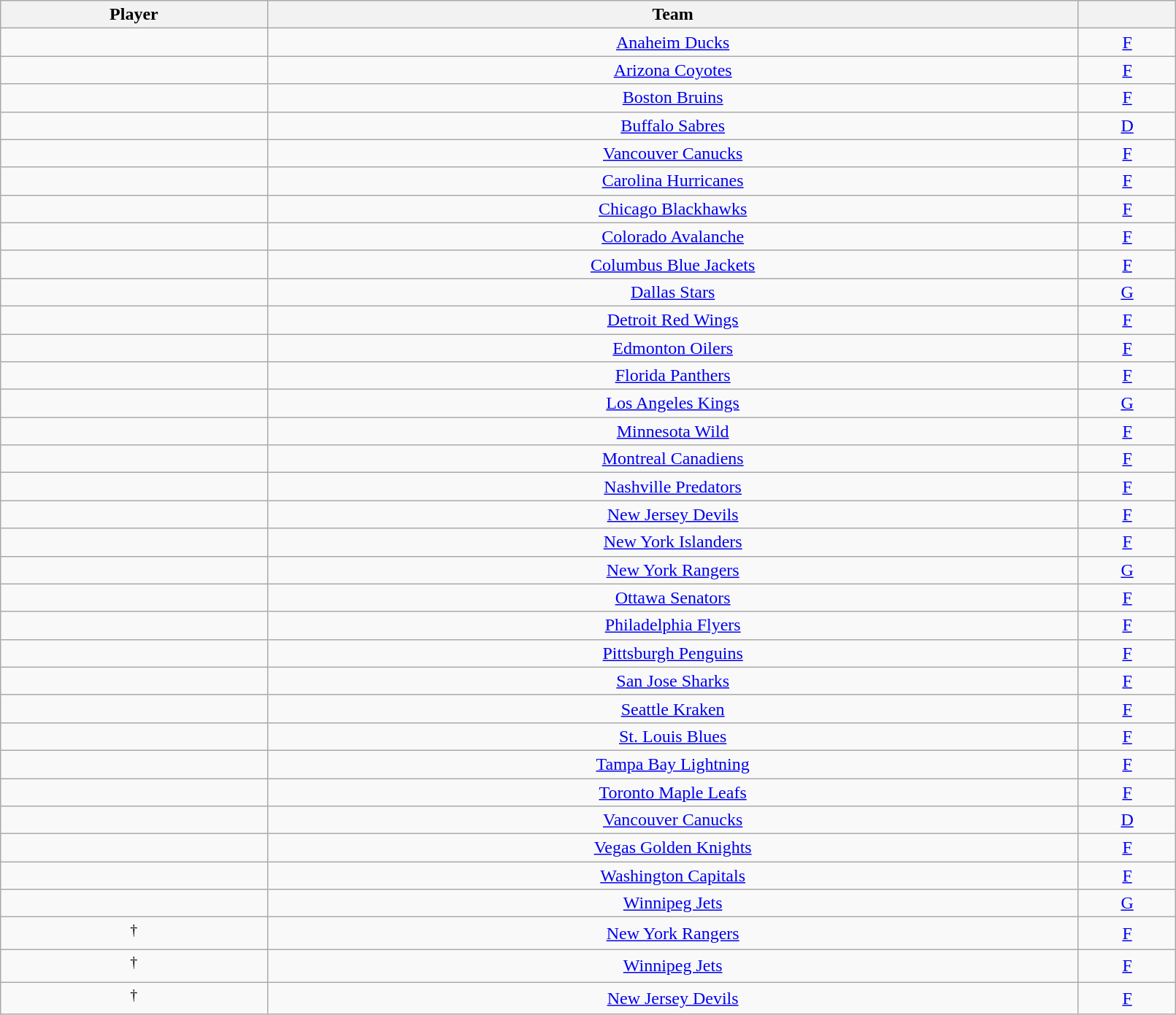<table class="wikitable sortable" style="text-align:center" width="85%">
<tr>
<th>Player</th>
<th>Team</th>
<th></th>
</tr>
<tr>
<td></td>
<td><a href='#'>Anaheim Ducks</a></td>
<td><a href='#'>F</a></td>
</tr>
<tr>
<td></td>
<td><a href='#'>Arizona Coyotes</a></td>
<td><a href='#'>F</a></td>
</tr>
<tr>
<td></td>
<td><a href='#'>Boston Bruins</a></td>
<td><a href='#'>F</a></td>
</tr>
<tr>
<td></td>
<td><a href='#'>Buffalo Sabres</a></td>
<td><a href='#'>D</a></td>
</tr>
<tr>
<td></td>
<td><a href='#'>Vancouver Canucks</a></td>
<td><a href='#'>F</a></td>
</tr>
<tr>
<td></td>
<td><a href='#'>Carolina Hurricanes</a></td>
<td><a href='#'>F</a></td>
</tr>
<tr>
<td> </td>
<td><a href='#'>Chicago Blackhawks</a></td>
<td><a href='#'>F</a></td>
</tr>
<tr>
<td></td>
<td><a href='#'>Colorado Avalanche</a></td>
<td><a href='#'>F</a></td>
</tr>
<tr>
<td></td>
<td><a href='#'>Columbus Blue Jackets</a></td>
<td><a href='#'>F</a></td>
</tr>
<tr>
<td></td>
<td><a href='#'>Dallas Stars</a></td>
<td><a href='#'>G</a></td>
</tr>
<tr>
<td></td>
<td><a href='#'>Detroit Red Wings</a></td>
<td><a href='#'>F</a></td>
</tr>
<tr>
<td></td>
<td><a href='#'>Edmonton Oilers</a></td>
<td><a href='#'>F</a></td>
</tr>
<tr>
<td></td>
<td><a href='#'>Florida Panthers</a></td>
<td><a href='#'>F</a></td>
</tr>
<tr>
<td></td>
<td><a href='#'>Los Angeles Kings</a></td>
<td><a href='#'>G</a></td>
</tr>
<tr>
<td></td>
<td><a href='#'>Minnesota Wild</a></td>
<td><a href='#'>F</a></td>
</tr>
<tr>
<td></td>
<td><a href='#'>Montreal Canadiens</a></td>
<td><a href='#'>F</a></td>
</tr>
<tr>
<td></td>
<td><a href='#'>Nashville Predators</a></td>
<td><a href='#'>F</a></td>
</tr>
<tr>
<td> </td>
<td><a href='#'>New Jersey Devils</a></td>
<td><a href='#'>F</a></td>
</tr>
<tr>
<td></td>
<td><a href='#'>New York Islanders</a></td>
<td><a href='#'>F</a></td>
</tr>
<tr>
<td></td>
<td><a href='#'>New York Rangers</a></td>
<td><a href='#'>G</a></td>
</tr>
<tr>
<td></td>
<td><a href='#'>Ottawa Senators</a></td>
<td><a href='#'>F</a></td>
</tr>
<tr>
<td></td>
<td><a href='#'>Philadelphia Flyers</a></td>
<td><a href='#'>F</a></td>
</tr>
<tr>
<td></td>
<td><a href='#'>Pittsburgh Penguins</a></td>
<td><a href='#'>F</a></td>
</tr>
<tr>
<td></td>
<td><a href='#'>San Jose Sharks</a></td>
<td><a href='#'>F</a></td>
</tr>
<tr>
<td></td>
<td><a href='#'>Seattle Kraken</a></td>
<td><a href='#'>F</a></td>
</tr>
<tr>
<td></td>
<td><a href='#'>St. Louis Blues</a></td>
<td><a href='#'>F</a></td>
</tr>
<tr>
<td></td>
<td><a href='#'>Tampa Bay Lightning</a></td>
<td><a href='#'>F</a></td>
</tr>
<tr>
<td></td>
<td><a href='#'>Toronto Maple Leafs</a></td>
<td><a href='#'>F</a></td>
</tr>
<tr>
<td></td>
<td><a href='#'>Vancouver Canucks</a></td>
<td><a href='#'>D</a></td>
</tr>
<tr>
<td> </td>
<td><a href='#'>Vegas Golden Knights</a></td>
<td><a href='#'>F</a></td>
</tr>
<tr>
<td></td>
<td><a href='#'>Washington Capitals</a></td>
<td><a href='#'>F</a></td>
</tr>
<tr>
<td></td>
<td><a href='#'>Winnipeg Jets</a></td>
<td><a href='#'>G</a></td>
</tr>
<tr>
<td><sup>†</sup></td>
<td><a href='#'>New York Rangers</a></td>
<td><a href='#'>F</a></td>
</tr>
<tr>
<td><sup>†</sup></td>
<td><a href='#'>Winnipeg Jets</a></td>
<td><a href='#'>F</a></td>
</tr>
<tr>
<td><sup>†</sup></td>
<td><a href='#'>New Jersey Devils</a></td>
<td><a href='#'>F</a></td>
</tr>
</table>
